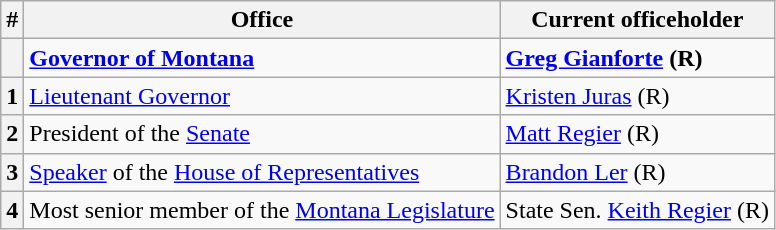<table class=wikitable>
<tr>
<th>#</th>
<th>Office</th>
<th>Current officeholder</th>
</tr>
<tr>
<th></th>
<td><strong><a href='#'>Governor of Montana</a></strong></td>
<td><strong><a href='#'>Greg Gianforte</a> (R)</strong></td>
</tr>
<tr>
<th>1</th>
<td><a href='#'>Lieutenant Governor</a></td>
<td><a href='#'>Kristen Juras</a> (R)</td>
</tr>
<tr>
<th>2</th>
<td>President of the <a href='#'>Senate</a></td>
<td><a href='#'>Matt Regier</a> (R)</td>
</tr>
<tr>
<th>3</th>
<td><a href='#'>Speaker</a> of the <a href='#'>House of Representatives</a></td>
<td><a href='#'>Brandon Ler</a> (R)</td>
</tr>
<tr>
<th>4</th>
<td>Most senior member of the <a href='#'>Montana Legislature</a></td>
<td>State Sen. <a href='#'>Keith Regier</a> (R)</td>
</tr>
</table>
